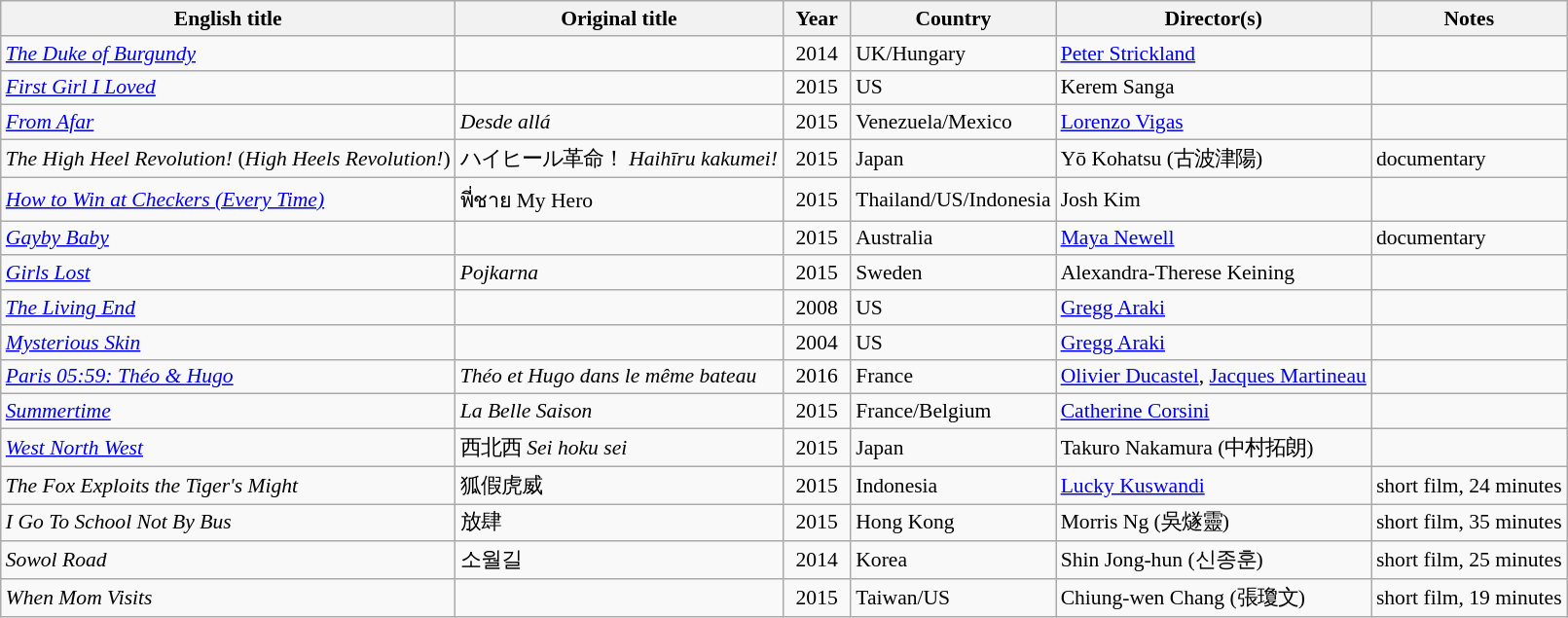<table class="wikitable" style="font-size: 90%;">
<tr>
<th>English title</th>
<th>Original title</th>
<th style="width:40px;">Year</th>
<th>Country</th>
<th>Director(s)</th>
<th>Notes</th>
</tr>
<tr>
<td><em><a href='#'>The Duke of Burgundy</a></em></td>
<td></td>
<td style="text-align:center;">2014</td>
<td>UK/Hungary</td>
<td><a href='#'>Peter Strickland</a></td>
<td></td>
</tr>
<tr>
<td><em><a href='#'>First Girl I Loved</a></em></td>
<td></td>
<td style="text-align:center;">2015</td>
<td>US</td>
<td>Kerem Sanga</td>
<td></td>
</tr>
<tr>
<td><em><a href='#'>From Afar</a></em></td>
<td><em>Desde allá</em></td>
<td style="text-align:center;">2015</td>
<td>Venezuela/Mexico</td>
<td><a href='#'>Lorenzo Vigas</a></td>
<td></td>
</tr>
<tr>
<td><em>The High Heel Revolution!</em> (<em>High Heels Revolution!</em>)</td>
<td>ハイヒール革命！ <em>Haihīru kakumei!</em></td>
<td style="text-align:center;">2015</td>
<td>Japan</td>
<td>Yō Kohatsu (古波津陽)</td>
<td>documentary</td>
</tr>
<tr>
<td><em><a href='#'>How to Win at Checkers (Every Time)</a></em></td>
<td>พี่ชาย My Hero</td>
<td style="text-align:center;">2015</td>
<td>Thailand/US/Indonesia</td>
<td>Josh Kim</td>
<td></td>
</tr>
<tr>
<td><em><a href='#'>Gayby Baby</a></em></td>
<td></td>
<td style="text-align:center;">2015</td>
<td>Australia</td>
<td><a href='#'>Maya Newell</a></td>
<td>documentary</td>
</tr>
<tr>
<td><em><a href='#'>Girls Lost</a></em></td>
<td><em>Pojkarna</em></td>
<td style="text-align:center;">2015</td>
<td>Sweden</td>
<td>Alexandra-Therese Keining</td>
<td></td>
</tr>
<tr>
<td><em><a href='#'>The Living End</a></em></td>
<td></td>
<td style="text-align:center;">2008</td>
<td>US</td>
<td><a href='#'>Gregg Araki</a></td>
<td></td>
</tr>
<tr>
<td><em><a href='#'>Mysterious Skin</a></em></td>
<td></td>
<td style="text-align:center;">2004</td>
<td>US</td>
<td><a href='#'>Gregg Araki</a></td>
<td></td>
</tr>
<tr>
<td><em><a href='#'>Paris 05:59: Théo & Hugo</a></em></td>
<td><em>Théo et Hugo dans le même bateau</em></td>
<td style="text-align:center;">2016</td>
<td>France</td>
<td><a href='#'>Olivier Ducastel</a>, <a href='#'>Jacques Martineau</a></td>
<td></td>
</tr>
<tr>
<td><em><a href='#'>Summertime</a></em></td>
<td><em>La Belle Saison</em></td>
<td style="text-align:center;">2015</td>
<td>France/Belgium</td>
<td><a href='#'>Catherine Corsini</a></td>
<td></td>
</tr>
<tr>
<td><em><a href='#'>West North West</a></em></td>
<td>西北西 <em>Sei hoku sei</em></td>
<td style="text-align:center;">2015</td>
<td>Japan</td>
<td>Takuro Nakamura (中村拓朗)</td>
<td></td>
</tr>
<tr>
<td><em>The Fox Exploits the Tiger's Might</em></td>
<td>狐假虎威</td>
<td style="text-align:center;">2015</td>
<td>Indonesia</td>
<td><a href='#'>Lucky Kuswandi</a></td>
<td>short film, 24 minutes</td>
</tr>
<tr>
<td><em>I Go To School Not By Bus</em></td>
<td>放肆</td>
<td style="text-align:center;">2015</td>
<td>Hong Kong</td>
<td>Morris Ng (吳燧靈)</td>
<td>short film, 35 minutes</td>
</tr>
<tr>
<td><em>Sowol Road</em></td>
<td>소월길</td>
<td style="text-align:center;">2014</td>
<td>Korea</td>
<td>Shin Jong-hun (신종훈)</td>
<td>short film, 25 minutes</td>
</tr>
<tr>
<td><em>When Mom Visits</em></td>
<td></td>
<td style="text-align:center;">2015</td>
<td>Taiwan/US</td>
<td>Chiung-wen Chang (張瓊文)</td>
<td>short film, 19 minutes</td>
</tr>
</table>
